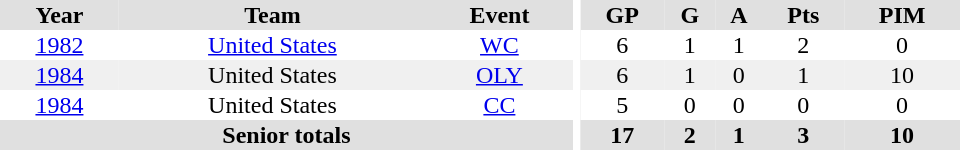<table border="0" cellpadding="1" cellspacing="0" ID="Table3" style="text-align:center; width:40em">
<tr bgcolor="#e0e0e0">
<th>Year</th>
<th>Team</th>
<th>Event</th>
<th rowspan="102" bgcolor="#ffffff"></th>
<th>GP</th>
<th>G</th>
<th>A</th>
<th>Pts</th>
<th>PIM</th>
</tr>
<tr>
<td><a href='#'>1982</a></td>
<td><a href='#'>United States</a></td>
<td><a href='#'>WC</a></td>
<td>6</td>
<td>1</td>
<td>1</td>
<td>2</td>
<td>0</td>
</tr>
<tr bgcolor="#f0f0f0">
<td><a href='#'>1984</a></td>
<td>United States</td>
<td><a href='#'>OLY</a></td>
<td>6</td>
<td>1</td>
<td>0</td>
<td>1</td>
<td>10</td>
</tr>
<tr>
<td><a href='#'>1984</a></td>
<td>United States</td>
<td><a href='#'>CC</a></td>
<td>5</td>
<td>0</td>
<td>0</td>
<td>0</td>
<td>0</td>
</tr>
<tr bgcolor="#e0e0e0">
<th colspan="3">Senior totals</th>
<th>17</th>
<th>2</th>
<th>1</th>
<th>3</th>
<th>10</th>
</tr>
</table>
